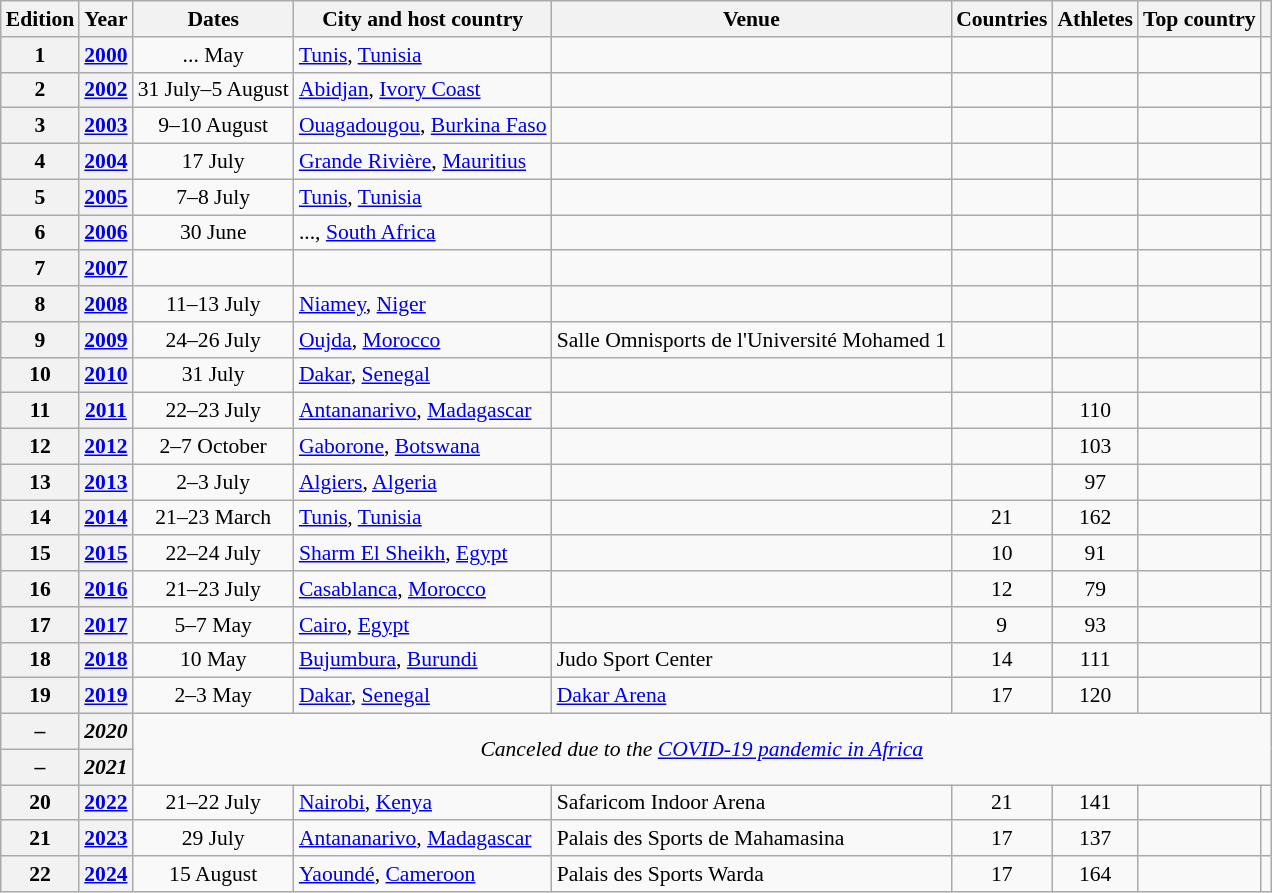<table class=wikitable style="font-size:90%;">
<tr>
<th>Edition</th>
<th>Year</th>
<th>Dates</th>
<th>City and host country</th>
<th>Venue</th>
<th>Countries</th>
<th>Athletes</th>
<th>Top country</th>
<th></th>
</tr>
<tr>
<th>1</th>
<th><a href='#'>2000</a></th>
<td align=center>... May</td>
<td> <a href='#'>Tunis</a>, <a href='#'>Tunisia</a></td>
<td></td>
<td align=center></td>
<td align=center></td>
<td></td>
<td></td>
</tr>
<tr>
<th>2</th>
<th><a href='#'>2002</a></th>
<td align=center>31 July–5 August</td>
<td> <a href='#'>Abidjan</a>, <a href='#'>Ivory Coast</a></td>
<td></td>
<td align=center></td>
<td align=center></td>
<td></td>
<td></td>
</tr>
<tr>
<th>3</th>
<th><a href='#'>2003</a></th>
<td align=center>9–10 August</td>
<td> <a href='#'>Ouagadougou</a>, <a href='#'>Burkina Faso</a></td>
<td></td>
<td align=center></td>
<td align=center></td>
<td></td>
<td></td>
</tr>
<tr>
<th>4</th>
<th><a href='#'>2004</a></th>
<td align=center>17 July</td>
<td> <a href='#'>Grande Rivière</a>, <a href='#'>Mauritius</a></td>
<td></td>
<td align=center></td>
<td align=center></td>
<td></td>
<td></td>
</tr>
<tr>
<th>5</th>
<th><a href='#'>2005</a></th>
<td align=center>7–8 July</td>
<td> <a href='#'>Tunis</a>, <a href='#'>Tunisia</a></td>
<td></td>
<td align=center></td>
<td align=center></td>
<td></td>
<td></td>
</tr>
<tr>
<th>6</th>
<th><a href='#'>2006</a></th>
<td align=center>30 June</td>
<td> ..., <a href='#'>South Africa</a></td>
<td></td>
<td align=center></td>
<td align=center></td>
<td></td>
<td></td>
</tr>
<tr>
<th>7</th>
<th><a href='#'>2007</a></th>
<td align=center></td>
<td></td>
<td></td>
<td align=center></td>
<td align=center></td>
<td></td>
<td></td>
</tr>
<tr>
<th>8</th>
<th><a href='#'>2008</a></th>
<td align=center>11–13 July</td>
<td> <a href='#'>Niamey</a>, <a href='#'>Niger</a></td>
<td></td>
<td align=center></td>
<td align=center></td>
<td></td>
<td></td>
</tr>
<tr>
<th>9</th>
<th><a href='#'>2009</a></th>
<td align=center>24–26 July</td>
<td> <a href='#'>Oujda</a>, <a href='#'>Morocco</a></td>
<td>Salle Omnisports de l'Université Mohamed 1</td>
<td align=center></td>
<td align=center></td>
<td></td>
<td></td>
</tr>
<tr>
<th>10</th>
<th><a href='#'>2010</a></th>
<td align=center>31 July</td>
<td> <a href='#'>Dakar</a>, <a href='#'>Senegal</a></td>
<td></td>
<td align=center></td>
<td align=center></td>
<td></td>
<td></td>
</tr>
<tr>
<th>11</th>
<th><a href='#'>2011</a></th>
<td align=center>22–23 July</td>
<td> <a href='#'>Antananarivo</a>, <a href='#'>Madagascar</a></td>
<td></td>
<td align=center></td>
<td align=center>110</td>
<td></td>
<td></td>
</tr>
<tr>
<th>12</th>
<th><a href='#'>2012</a></th>
<td align=center>2–7 October</td>
<td> <a href='#'>Gaborone</a>, <a href='#'>Botswana</a></td>
<td></td>
<td align=center></td>
<td align=center>103</td>
<td></td>
<td></td>
</tr>
<tr>
<th>13</th>
<th><a href='#'>2013</a></th>
<td align=center>2–3 July</td>
<td> <a href='#'>Algiers</a>, <a href='#'>Algeria</a></td>
<td></td>
<td align=center></td>
<td align=center>97</td>
<td></td>
<td></td>
</tr>
<tr>
<th>14</th>
<th><a href='#'>2014</a></th>
<td align=center>21–23 March</td>
<td> <a href='#'>Tunis</a>, <a href='#'>Tunisia</a></td>
<td></td>
<td align=center>21</td>
<td align=center>162</td>
<td></td>
<td></td>
</tr>
<tr>
<th>15</th>
<th><a href='#'>2015</a></th>
<td align=center>22–24 July</td>
<td> <a href='#'>Sharm El Sheikh</a>, <a href='#'>Egypt</a></td>
<td></td>
<td align=center>10</td>
<td align=center>91</td>
<td></td>
<td></td>
</tr>
<tr>
<th>16</th>
<th><a href='#'>2016</a></th>
<td align=center>21–23 July</td>
<td> <a href='#'>Casablanca</a>, <a href='#'>Morocco</a></td>
<td></td>
<td align=center>12</td>
<td align=center>79</td>
<td></td>
<td></td>
</tr>
<tr>
<th>17</th>
<th><a href='#'>2017</a></th>
<td align=center>5–7 May</td>
<td> <a href='#'>Cairo</a>, <a href='#'>Egypt</a></td>
<td></td>
<td align=center>9</td>
<td align=center>93</td>
<td></td>
<td></td>
</tr>
<tr>
<th>18</th>
<th><a href='#'>2018</a></th>
<td align=center>10 May</td>
<td> <a href='#'>Bujumbura</a>, <a href='#'>Burundi</a></td>
<td>Judo Sport Center</td>
<td align=center>14</td>
<td align=center>111</td>
<td></td>
<td></td>
</tr>
<tr>
<th>19</th>
<th><a href='#'>2019</a></th>
<td align=center>2–3 May</td>
<td> <a href='#'>Dakar</a>, <a href='#'>Senegal</a></td>
<td><a href='#'>Dakar Arena</a></td>
<td align=center>17</td>
<td align=center>120</td>
<td></td>
<td></td>
</tr>
<tr>
<th>–</th>
<th><em>2020</em></th>
<td align=center colspan=7 rowspan=2><em>Canceled due to the <a href='#'>COVID-19 pandemic in Africa</a></em></td>
</tr>
<tr>
<th>–</th>
<th><em>2021</em></th>
</tr>
<tr>
<th>20</th>
<th><a href='#'>2022</a></th>
<td align=center>21–22 July</td>
<td> <a href='#'>Nairobi</a>, <a href='#'>Kenya</a></td>
<td>Safaricom Indoor Arena</td>
<td align=center>21</td>
<td align=center>141</td>
<td></td>
<td></td>
</tr>
<tr>
<th>21</th>
<th><a href='#'>2023</a></th>
<td align=center>29 July</td>
<td> <a href='#'>Antananarivo</a>, <a href='#'>Madagascar</a></td>
<td>Palais des Sports de Mahamasina</td>
<td align=center>17</td>
<td align=center>137</td>
<td></td>
<td></td>
</tr>
<tr>
<th>22</th>
<th><a href='#'>2024</a></th>
<td align=center>15 August</td>
<td> <a href='#'>Yaoundé</a>, <a href='#'>Cameroon</a></td>
<td>Palais des Sports Warda</td>
<td align=center>17</td>
<td align=center>164</td>
<td></td>
<td></td>
</tr>
</table>
